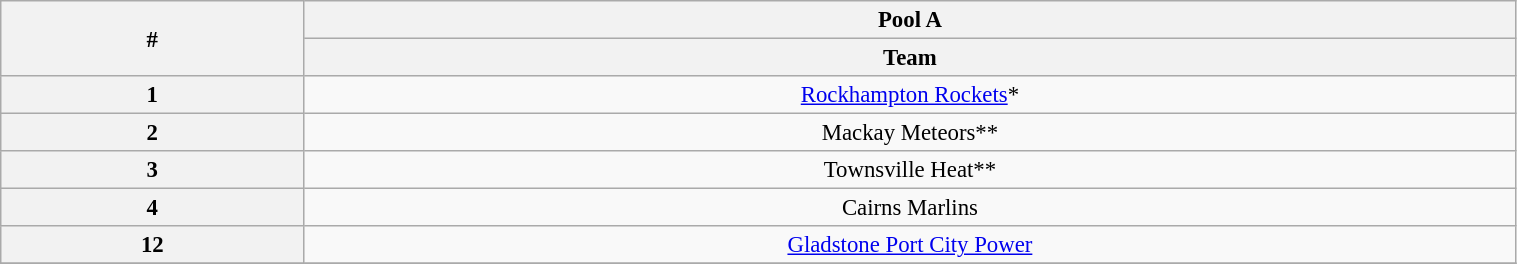<table class="wikitable" width="80%" style="font-size:95%; text-align:center">
<tr>
<th width="5%" rowspan=2>#</th>
<th colspan="1" align="center">Pool A</th>
</tr>
<tr>
<th width="20%">Team</th>
</tr>
<tr>
<th>1</th>
<td align=center><a href='#'>Rockhampton Rockets</a>*</td>
</tr>
<tr>
<th>2</th>
<td align=center>Mackay Meteors**</td>
</tr>
<tr>
<th>3</th>
<td align=center>Townsville Heat**</td>
</tr>
<tr>
<th>4</th>
<td align=center>Cairns Marlins</td>
</tr>
<tr>
<th>12</th>
<td align=center><a href='#'>Gladstone Port City Power</a></td>
</tr>
<tr>
</tr>
</table>
